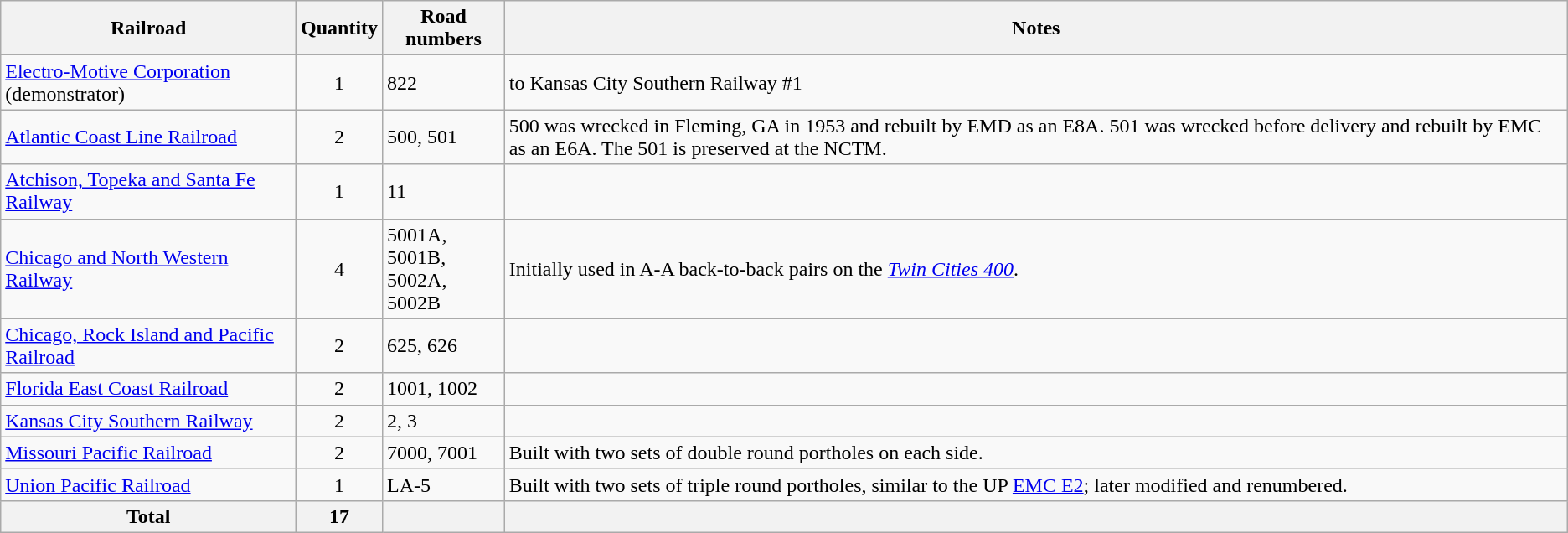<table class="wikitable">
<tr>
<th>Railroad</th>
<th>Quantity</th>
<th>Road numbers</th>
<th>Notes</th>
</tr>
<tr>
<td><a href='#'>Electro-Motive Corporation</a> (demonstrator)</td>
<td align=center>1</td>
<td>822</td>
<td>to Kansas City Southern Railway #1</td>
</tr>
<tr>
<td><a href='#'>Atlantic Coast Line Railroad</a></td>
<td align=center>2</td>
<td>500, 501</td>
<td>500 was wrecked in Fleming, GA in 1953 and rebuilt by EMD as an E8A. 501 was wrecked before delivery and rebuilt by EMC as an E6A. The 501 is preserved at the NCTM.</td>
</tr>
<tr>
<td><a href='#'>Atchison, Topeka and Santa Fe Railway</a></td>
<td align=center>1</td>
<td>11</td>
<td></td>
</tr>
<tr>
<td><a href='#'>Chicago and North Western Railway</a></td>
<td align=center>4</td>
<td>5001A, 5001B,<br>5002A, 5002B</td>
<td>Initially used in A-A back-to-back pairs on the <em><a href='#'>Twin Cities 400</a></em>.</td>
</tr>
<tr>
<td><a href='#'>Chicago, Rock Island and Pacific Railroad</a></td>
<td align=center>2</td>
<td>625, 626</td>
<td></td>
</tr>
<tr>
<td><a href='#'>Florida East Coast Railroad</a></td>
<td align=center>2</td>
<td>1001, 1002</td>
<td></td>
</tr>
<tr>
<td><a href='#'>Kansas City Southern Railway</a></td>
<td align=center>2</td>
<td>2, 3</td>
<td></td>
</tr>
<tr>
<td><a href='#'>Missouri Pacific Railroad</a></td>
<td align=center>2</td>
<td>7000, 7001</td>
<td>Built with two sets of double round portholes on each side.</td>
</tr>
<tr>
<td><a href='#'>Union Pacific Railroad</a></td>
<td align=center>1</td>
<td>LA-5</td>
<td>Built with two sets of triple round portholes, similar to the UP <a href='#'>EMC E2</a>; later modified and renumbered.</td>
</tr>
<tr>
<th>Total</th>
<th>17</th>
<th></th>
<th></th>
</tr>
</table>
